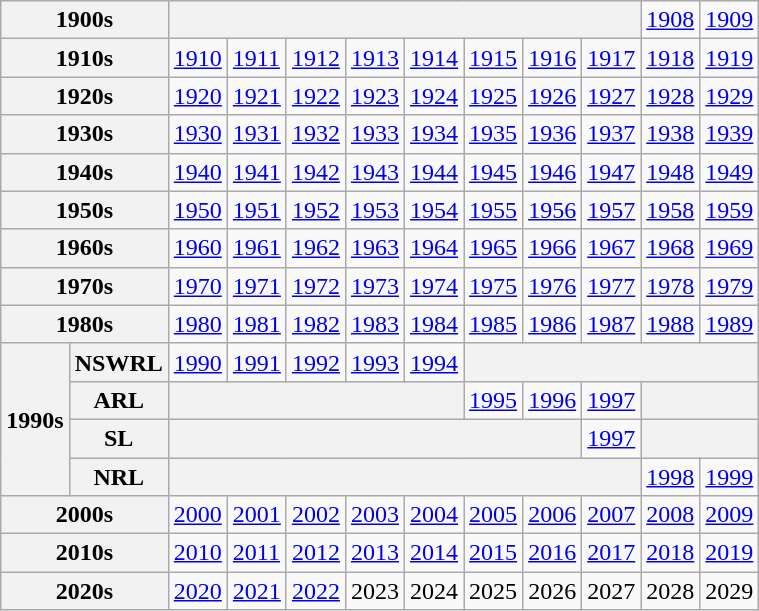<table class="wikitable">
<tr>
<th colspan="2">1900s</th>
<th colspan="8"></th>
<td><a href='#'>1908</a></td>
<td><a href='#'>1909</a></td>
</tr>
<tr>
<th colspan="2">1910s</th>
<td><a href='#'>1910</a></td>
<td><a href='#'>1911</a></td>
<td><a href='#'>1912</a></td>
<td><a href='#'>1913</a></td>
<td><a href='#'>1914</a></td>
<td><a href='#'>1915</a></td>
<td><a href='#'>1916</a></td>
<td><a href='#'>1917</a></td>
<td><a href='#'>1918</a></td>
<td><a href='#'>1919</a></td>
</tr>
<tr>
<th colspan="2">1920s</th>
<td><a href='#'>1920</a></td>
<td><a href='#'>1921</a></td>
<td><a href='#'>1922</a></td>
<td><a href='#'>1923</a></td>
<td><a href='#'>1924</a></td>
<td><a href='#'>1925</a></td>
<td><a href='#'>1926</a></td>
<td><a href='#'>1927</a></td>
<td><a href='#'>1928</a></td>
<td><a href='#'>1929</a></td>
</tr>
<tr>
<th colspan="2">1930s</th>
<td><a href='#'>1930</a></td>
<td><a href='#'>1931</a></td>
<td><a href='#'>1932</a></td>
<td><a href='#'>1933</a></td>
<td><a href='#'>1934</a></td>
<td><a href='#'>1935</a></td>
<td><a href='#'>1936</a></td>
<td><a href='#'>1937</a></td>
<td><a href='#'>1938</a></td>
<td><a href='#'>1939</a></td>
</tr>
<tr>
<th colspan="2">1940s</th>
<td><a href='#'>1940</a></td>
<td><a href='#'>1941</a></td>
<td><a href='#'>1942</a></td>
<td><a href='#'>1943</a></td>
<td><a href='#'>1944</a></td>
<td><a href='#'>1945</a></td>
<td><a href='#'>1946</a></td>
<td><a href='#'>1947</a></td>
<td><a href='#'>1948</a></td>
<td><a href='#'>1949</a></td>
</tr>
<tr>
<th colspan="2">1950s</th>
<td><a href='#'>1950</a></td>
<td><a href='#'>1951</a></td>
<td><a href='#'>1952</a></td>
<td><a href='#'>1953</a></td>
<td><a href='#'>1954</a></td>
<td><a href='#'>1955</a></td>
<td><a href='#'>1956</a></td>
<td><a href='#'>1957</a></td>
<td><a href='#'>1958</a></td>
<td><a href='#'>1959</a></td>
</tr>
<tr>
<th colspan="2">1960s</th>
<td><a href='#'>1960</a></td>
<td><a href='#'>1961</a></td>
<td><a href='#'>1962</a></td>
<td><a href='#'>1963</a></td>
<td><a href='#'>1964</a></td>
<td><a href='#'>1965</a></td>
<td><a href='#'>1966</a></td>
<td><a href='#'>1967</a></td>
<td><a href='#'>1968</a></td>
<td><a href='#'>1969</a></td>
</tr>
<tr>
<th colspan="2">1970s</th>
<td><a href='#'>1970</a></td>
<td><a href='#'>1971</a></td>
<td><a href='#'>1972</a></td>
<td><a href='#'>1973</a></td>
<td><a href='#'>1974</a></td>
<td><a href='#'>1975</a></td>
<td><a href='#'>1976</a></td>
<td><a href='#'>1977</a></td>
<td><a href='#'>1978</a></td>
<td><a href='#'>1979</a></td>
</tr>
<tr>
<th colspan="2">1980s</th>
<td><a href='#'>1980</a></td>
<td><a href='#'>1981</a></td>
<td><a href='#'>1982</a></td>
<td><a href='#'>1983</a></td>
<td><a href='#'>1984</a></td>
<td><a href='#'>1985</a></td>
<td><a href='#'>1986</a></td>
<td><a href='#'>1987</a></td>
<td><a href='#'>1988</a></td>
<td><a href='#'>1989</a></td>
</tr>
<tr>
<th rowspan="4">1990s</th>
<th>NSWRL</th>
<td><a href='#'>1990</a></td>
<td><a href='#'>1991</a></td>
<td><a href='#'>1992</a></td>
<td><a href='#'>1993</a></td>
<td><a href='#'>1994</a></td>
<th colspan="5"></th>
</tr>
<tr>
<th>ARL</th>
<th colspan="5"></th>
<td><a href='#'>1995</a></td>
<td><a href='#'>1996</a></td>
<td><a href='#'>1997</a></td>
<th colspan="2"></th>
</tr>
<tr>
<th>SL</th>
<th colspan="7"></th>
<td><a href='#'>1997</a></td>
<th colspan="2"></th>
</tr>
<tr>
<th>NRL</th>
<th colspan="8"></th>
<td><a href='#'>1998</a></td>
<td><a href='#'>1999</a></td>
</tr>
<tr>
<th colspan="2">2000s</th>
<td><a href='#'>2000</a></td>
<td><a href='#'>2001</a></td>
<td><a href='#'>2002</a></td>
<td><a href='#'>2003</a></td>
<td><a href='#'>2004</a></td>
<td><a href='#'>2005</a></td>
<td><a href='#'>2006</a></td>
<td><a href='#'>2007</a></td>
<td><a href='#'>2008</a></td>
<td><a href='#'>2009</a></td>
</tr>
<tr>
<th colspan="2">2010s</th>
<td><a href='#'>2010</a></td>
<td><a href='#'>2011</a></td>
<td><a href='#'>2012</a></td>
<td><a href='#'>2013</a></td>
<td><a href='#'>2014</a></td>
<td><a href='#'>2015</a></td>
<td><a href='#'>2016</a></td>
<td><a href='#'>2017</a></td>
<td><a href='#'>2018</a></td>
<td><a href='#'>2019</a></td>
</tr>
<tr>
<th colspan="2">2020s</th>
<td><a href='#'>2020</a></td>
<td><a href='#'>2021</a></td>
<td><a href='#'>2022</a></td>
<td>2023</td>
<td>2024</td>
<td>2025</td>
<td>2026</td>
<td>2027</td>
<td>2028</td>
<td>2029</td>
</tr>
</table>
